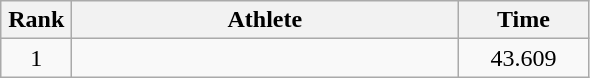<table class=wikitable style="text-align:center">
<tr>
<th width=40>Rank</th>
<th width=250>Athlete</th>
<th width=80>Time</th>
</tr>
<tr>
<td>1</td>
<td align=left></td>
<td>43.609</td>
</tr>
</table>
